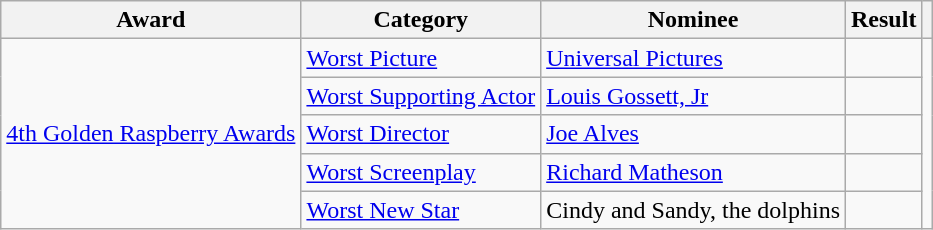<table class="wikitable sortable">
<tr>
<th>Award</th>
<th>Category</th>
<th>Nominee</th>
<th>Result</th>
<th></th>
</tr>
<tr>
<td rowspan="5"><a href='#'>4th Golden Raspberry Awards</a></td>
<td><a href='#'>Worst Picture</a></td>
<td><a href='#'>Universal Pictures</a></td>
<td></td>
<td rowspan="5"></td>
</tr>
<tr>
<td><a href='#'>Worst Supporting Actor</a></td>
<td><a href='#'>Louis Gossett, Jr</a></td>
<td></td>
</tr>
<tr>
<td><a href='#'>Worst Director</a></td>
<td><a href='#'>Joe Alves</a></td>
<td></td>
</tr>
<tr>
<td><a href='#'>Worst Screenplay</a></td>
<td><a href='#'>Richard Matheson</a></td>
<td></td>
</tr>
<tr>
<td><a href='#'>Worst New Star</a></td>
<td>Cindy and Sandy, the dolphins</td>
<td></td>
</tr>
</table>
